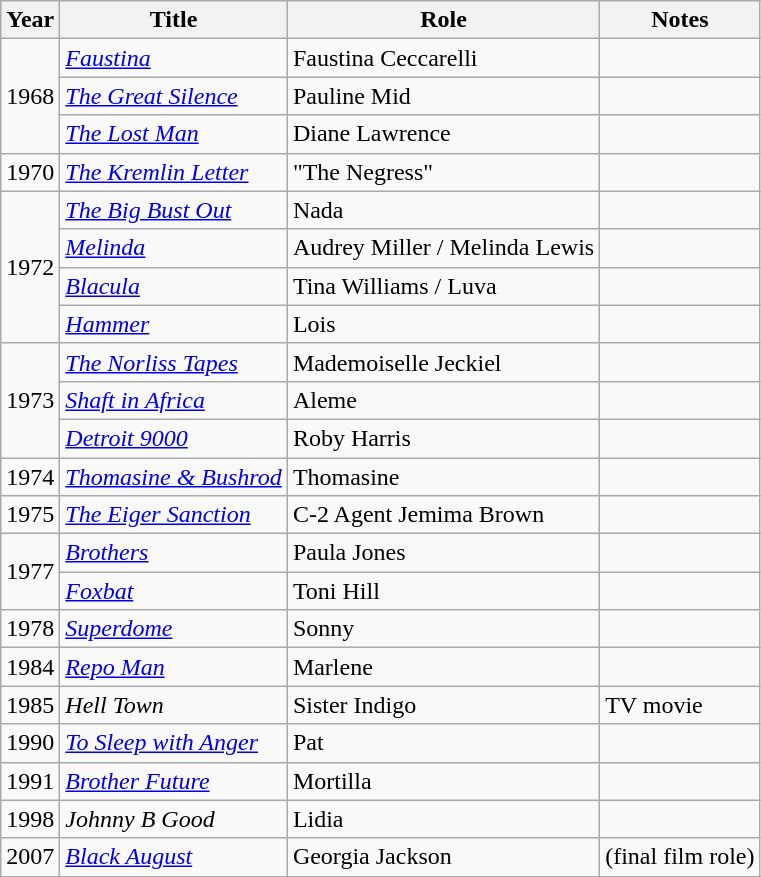<table class="wikitable sortable">
<tr>
<th>Year</th>
<th>Title</th>
<th>Role</th>
<th>Notes</th>
</tr>
<tr>
<td rowspan=3>1968</td>
<td><em><a href='#'>Faustina</a></em></td>
<td>Faustina Ceccarelli</td>
<td></td>
</tr>
<tr>
<td><em><a href='#'>The Great Silence</a></em></td>
<td>Pauline Mid</td>
<td></td>
</tr>
<tr>
<td><em><a href='#'>The Lost Man</a></em></td>
<td>Diane Lawrence</td>
<td></td>
</tr>
<tr>
<td>1970</td>
<td><em><a href='#'>The Kremlin Letter</a></em></td>
<td>"The Negress"</td>
<td></td>
</tr>
<tr>
<td rowspan=4>1972</td>
<td><em><a href='#'>The Big Bust Out</a></em></td>
<td>Nada</td>
<td></td>
</tr>
<tr>
<td><em><a href='#'>Melinda</a></em></td>
<td>Audrey Miller / Melinda Lewis</td>
<td></td>
</tr>
<tr>
<td><em><a href='#'>Blacula</a></em></td>
<td>Tina Williams / Luva</td>
<td></td>
</tr>
<tr>
<td><em><a href='#'>Hammer</a></em></td>
<td>Lois</td>
<td></td>
</tr>
<tr>
<td rowspan=3>1973</td>
<td><em><a href='#'>The Norliss Tapes</a></em></td>
<td>Mademoiselle Jeckiel</td>
<td></td>
</tr>
<tr>
<td><em><a href='#'>Shaft in Africa</a></em></td>
<td>Aleme</td>
<td></td>
</tr>
<tr>
<td><em><a href='#'>Detroit 9000</a></em></td>
<td>Roby Harris</td>
<td></td>
</tr>
<tr>
<td>1974</td>
<td><em><a href='#'>Thomasine & Bushrod</a></em></td>
<td>Thomasine</td>
<td></td>
</tr>
<tr>
<td>1975</td>
<td><em><a href='#'>The Eiger Sanction</a></em></td>
<td>C-2 Agent Jemima Brown</td>
<td></td>
</tr>
<tr>
<td rowspan="2">1977</td>
<td><em><a href='#'>Brothers</a></em></td>
<td>Paula Jones</td>
<td></td>
</tr>
<tr>
<td><em><a href='#'>Foxbat</a></em></td>
<td>Toni Hill</td>
<td></td>
</tr>
<tr>
<td>1978</td>
<td><em><a href='#'>Superdome</a></em></td>
<td>Sonny</td>
<td></td>
</tr>
<tr>
<td>1984</td>
<td><em><a href='#'>Repo Man</a></em></td>
<td>Marlene</td>
<td></td>
</tr>
<tr>
<td>1985</td>
<td><em>Hell Town</em></td>
<td>Sister Indigo</td>
<td>TV movie</td>
</tr>
<tr>
<td>1990</td>
<td><em><a href='#'>To Sleep with Anger</a></em></td>
<td>Pat</td>
<td></td>
</tr>
<tr>
<td>1991</td>
<td><em><a href='#'>Brother Future</a></em></td>
<td>Mortilla</td>
<td></td>
</tr>
<tr>
<td>1998</td>
<td><em>Johnny B Good</em></td>
<td>Lidia</td>
<td></td>
</tr>
<tr>
<td>2007</td>
<td><em><a href='#'>Black August</a></em></td>
<td>Georgia Jackson</td>
<td>(final film role)</td>
</tr>
<tr>
</tr>
</table>
